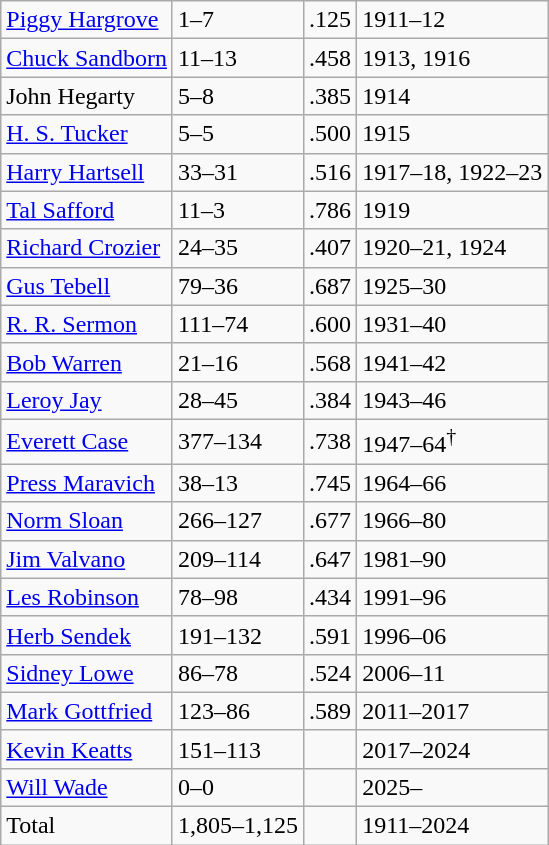<table class="wikitable">
<tr>
<td><a href='#'>Piggy Hargrove</a></td>
<td>1–7</td>
<td>.125</td>
<td>1911–12</td>
</tr>
<tr>
<td><a href='#'>Chuck Sandborn</a></td>
<td>11–13</td>
<td>.458</td>
<td>1913, 1916</td>
</tr>
<tr>
<td>John Hegarty</td>
<td>5–8</td>
<td>.385</td>
<td>1914</td>
</tr>
<tr>
<td><a href='#'>H. S. Tucker</a></td>
<td>5–5</td>
<td>.500</td>
<td>1915</td>
</tr>
<tr>
<td><a href='#'>Harry Hartsell</a></td>
<td>33–31</td>
<td>.516</td>
<td>1917–18, 1922–23</td>
</tr>
<tr>
<td><a href='#'>Tal Safford</a></td>
<td>11–3</td>
<td>.786</td>
<td>1919</td>
</tr>
<tr>
<td><a href='#'>Richard Crozier</a></td>
<td>24–35</td>
<td>.407</td>
<td>1920–21, 1924</td>
</tr>
<tr>
<td><a href='#'>Gus Tebell</a></td>
<td>79–36</td>
<td>.687</td>
<td>1925–30</td>
</tr>
<tr>
<td><a href='#'>R. R. Sermon</a></td>
<td>111–74</td>
<td>.600</td>
<td>1931–40</td>
</tr>
<tr>
<td><a href='#'>Bob Warren</a></td>
<td>21–16</td>
<td>.568</td>
<td>1941–42</td>
</tr>
<tr>
<td><a href='#'>Leroy Jay</a></td>
<td>28–45</td>
<td>.384</td>
<td>1943–46</td>
</tr>
<tr>
<td><a href='#'>Everett Case</a></td>
<td>377–134</td>
<td>.738</td>
<td>1947–64<sup>†</sup></td>
</tr>
<tr>
<td><a href='#'>Press Maravich</a></td>
<td>38–13</td>
<td>.745</td>
<td>1964–66</td>
</tr>
<tr>
<td><a href='#'>Norm Sloan</a></td>
<td>266–127</td>
<td>.677</td>
<td>1966–80</td>
</tr>
<tr>
<td><a href='#'>Jim Valvano</a></td>
<td>209–114</td>
<td>.647</td>
<td>1981–90</td>
</tr>
<tr>
<td><a href='#'>Les Robinson</a></td>
<td>78–98</td>
<td>.434</td>
<td>1991–96</td>
</tr>
<tr>
<td><a href='#'>Herb Sendek</a></td>
<td>191–132</td>
<td>.591</td>
<td>1996–06</td>
</tr>
<tr>
<td><a href='#'>Sidney Lowe</a></td>
<td>86–78</td>
<td>.524</td>
<td>2006–11</td>
</tr>
<tr>
<td><a href='#'>Mark Gottfried</a></td>
<td>123–86</td>
<td>.589</td>
<td>2011–2017</td>
</tr>
<tr>
<td><a href='#'>Kevin Keatts</a></td>
<td>151–113</td>
<td></td>
<td>2017–2024</td>
</tr>
<tr>
<td><a href='#'>Will Wade</a></td>
<td>0–0</td>
<td></td>
<td>2025–</td>
</tr>
<tr>
<td>Total</td>
<td>1,805–1,125</td>
<td></td>
<td>1911–2024</td>
</tr>
</table>
